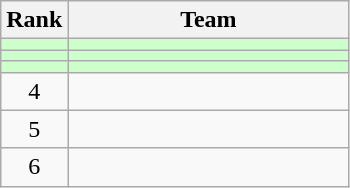<table class=wikitable style="text-align:center;">
<tr>
<th>Rank</th>
<th width=180>Team</th>
</tr>
<tr bgcolor=#CCFFCC>
<td></td>
<td align=left></td>
</tr>
<tr bgcolor=#CCFFCC>
<td></td>
<td align=left></td>
</tr>
<tr bgcolor=#CCFFCC>
<td></td>
<td align=left></td>
</tr>
<tr>
<td>4</td>
<td align=left></td>
</tr>
<tr>
<td>5</td>
<td align=left></td>
</tr>
<tr>
<td>6</td>
<td align=left></td>
</tr>
</table>
